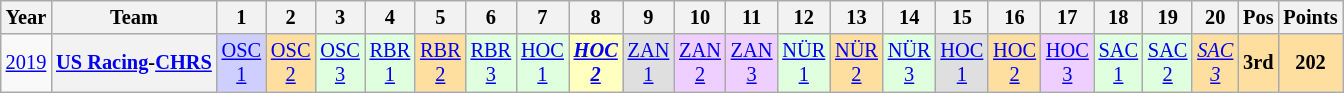<table class="wikitable" style="text-align:center; font-size:85%">
<tr>
<th>Year</th>
<th>Team</th>
<th>1</th>
<th>2</th>
<th>3</th>
<th>4</th>
<th>5</th>
<th>6</th>
<th>7</th>
<th>8</th>
<th>9</th>
<th>10</th>
<th>11</th>
<th>12</th>
<th>13</th>
<th>14</th>
<th>15</th>
<th>16</th>
<th>17</th>
<th>18</th>
<th>19</th>
<th>20</th>
<th>Pos</th>
<th>Points</th>
</tr>
<tr>
<td><a href='#'>2019</a></td>
<th nowrap><a href='#'>US Racing</a>-<a href='#'>CHRS</a></th>
<td style="background:#CFCFFF;"><a href='#'>OSC<br>1</a><br></td>
<td style="background:#FFDF9F;"><a href='#'>OSC<br>2</a><br></td>
<td style="background:#DFFFDF;"><a href='#'>OSC<br>3</a><br></td>
<td style="background:#DFFFDF;"><a href='#'>RBR<br>1</a><br></td>
<td style="background:#FFDF9F;"><a href='#'>RBR<br>2</a><br></td>
<td style="background:#DFFFDF;"><a href='#'>RBR<br>3</a><br></td>
<td style="background:#DFFFDF;"><a href='#'>HOC<br>1</a><br></td>
<td style="background:#FFFFBF;"><strong><em><a href='#'>HOC<br>2</a></em></strong><br></td>
<td style="background:#DFDFDF;"><a href='#'>ZAN<br>1</a><br></td>
<td style="background:#EFCFFF;"><a href='#'>ZAN<br>2</a><br></td>
<td style="background:#EFCFFF;"><a href='#'>ZAN<br>3</a><br></td>
<td style="background:#DFFFDF;"><a href='#'>NÜR<br>1</a><br></td>
<td style="background:#FFDF9F;"><a href='#'>NÜR<br>2</a><br></td>
<td style="background:#DFFFDF;"><a href='#'>NÜR<br>3</a><br></td>
<td style="background:#DFDFDF;"><a href='#'>HOC<br>1</a><br></td>
<td style="background:#FFDF9F;"><a href='#'>HOC<br>2</a><br></td>
<td style="background:#EFCFFF;"><a href='#'>HOC<br>3</a><br></td>
<td style="background:#DFFFDF;"><a href='#'>SAC<br>1</a><br></td>
<td style="background:#DFFFDF;"><a href='#'>SAC<br>2</a><br></td>
<td style="background:#FFDF9F;"><em><a href='#'>SAC<br>3</a></em><br></td>
<th style="background:#FFDF9F;">3rd</th>
<th style="background:#FFDF9F;">202</th>
</tr>
</table>
